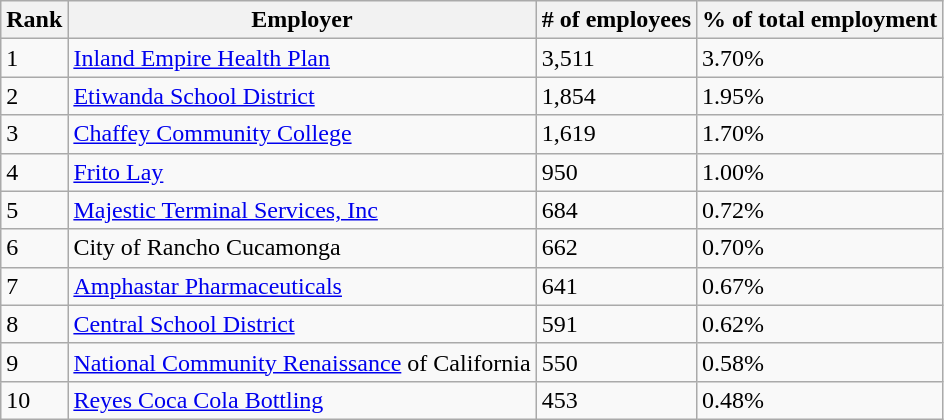<table class="wikitable sortable">
<tr>
<th>Rank</th>
<th>Employer</th>
<th># of employees</th>
<th>% of total employment</th>
</tr>
<tr>
<td>1</td>
<td><a href='#'>Inland Empire Health Plan</a></td>
<td>3,511</td>
<td>3.70%</td>
</tr>
<tr>
<td>2</td>
<td><a href='#'>Etiwanda School District</a></td>
<td>1,854</td>
<td>1.95%</td>
</tr>
<tr>
<td>3</td>
<td><a href='#'>Chaffey Community College</a></td>
<td>1,619</td>
<td>1.70%</td>
</tr>
<tr>
<td>4</td>
<td><a href='#'>Frito Lay</a></td>
<td>950</td>
<td>1.00%</td>
</tr>
<tr>
<td>5</td>
<td><a href='#'>Majestic Terminal Services, Inc</a></td>
<td>684</td>
<td>0.72%</td>
</tr>
<tr>
<td>6</td>
<td>City of Rancho Cucamonga</td>
<td>662</td>
<td>0.70%</td>
</tr>
<tr>
<td>7</td>
<td><a href='#'>Amphastar Pharmaceuticals</a></td>
<td>641</td>
<td>0.67%</td>
</tr>
<tr>
<td>8</td>
<td><a href='#'>Central School District</a></td>
<td>591</td>
<td>0.62%</td>
</tr>
<tr>
<td>9</td>
<td><a href='#'>National Community Renaissance</a> of California</td>
<td>550</td>
<td>0.58%</td>
</tr>
<tr>
<td>10</td>
<td><a href='#'>Reyes Coca Cola Bottling</a></td>
<td>453</td>
<td>0.48%</td>
</tr>
</table>
